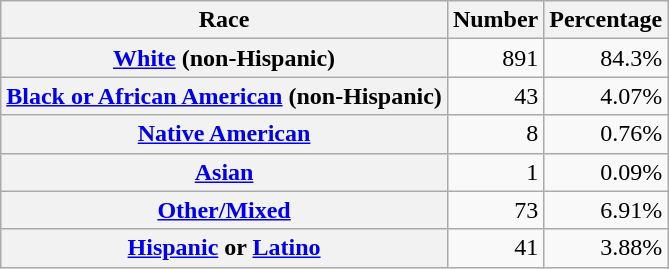<table class="wikitable" style="text-align:right">
<tr>
<th scope="col">Race</th>
<th scope="col">Number</th>
<th scope="col">Percentage</th>
</tr>
<tr>
<th scope="row"><a href='#'>White</a> (non-Hispanic)</th>
<td>891</td>
<td>84.3%</td>
</tr>
<tr>
<th scope="row"><a href='#'>Black or African American</a> (non-Hispanic)</th>
<td>43</td>
<td>4.07%</td>
</tr>
<tr>
<th scope="row"><a href='#'>Native American</a></th>
<td>8</td>
<td>0.76%</td>
</tr>
<tr>
<th scope="row"><a href='#'>Asian</a></th>
<td>1</td>
<td>0.09%</td>
</tr>
<tr>
<th scope="row"><a href='#'>Other/Mixed</a></th>
<td>73</td>
<td>6.91%</td>
</tr>
<tr>
<th scope="row"><a href='#'>Hispanic</a> or <a href='#'>Latino</a></th>
<td>41</td>
<td>3.88%</td>
</tr>
</table>
